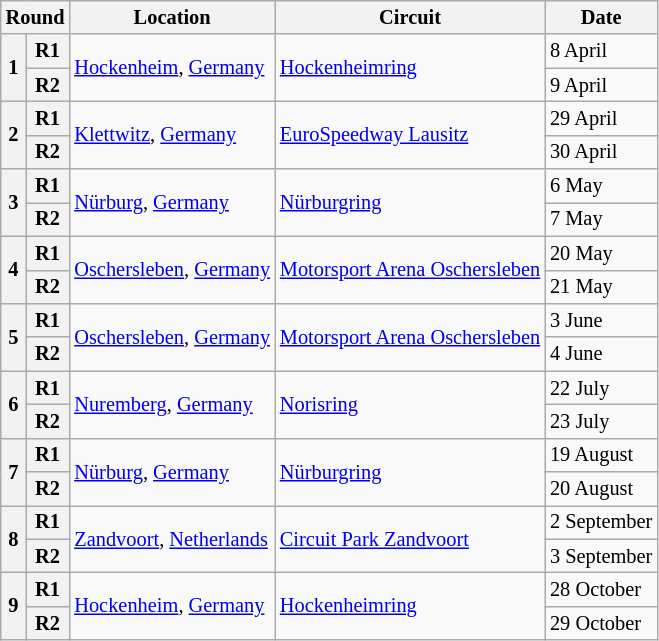<table class="wikitable" style="font-size: 85%;">
<tr>
<th colspan=2>Round</th>
<th>Location</th>
<th>Circuit</th>
<th>Date</th>
</tr>
<tr>
<th rowspan=2>1</th>
<th>R1</th>
<td rowspan=2> <a href='#'>Hockenheim</a>, <a href='#'>Germany</a></td>
<td rowspan=2><a href='#'>Hockenheimring</a></td>
<td>8 April</td>
</tr>
<tr>
<th>R2</th>
<td>9 April</td>
</tr>
<tr>
<th rowspan=2>2</th>
<th>R1</th>
<td rowspan=2> <a href='#'>Klettwitz</a>, <a href='#'>Germany</a></td>
<td rowspan=2><a href='#'>EuroSpeedway Lausitz</a></td>
<td>29 April</td>
</tr>
<tr>
<th>R2</th>
<td>30 April</td>
</tr>
<tr>
<th rowspan=2>3</th>
<th>R1</th>
<td rowspan=2> <a href='#'>Nürburg</a>, <a href='#'>Germany</a></td>
<td rowspan=2><a href='#'>Nürburgring</a></td>
<td>6 May</td>
</tr>
<tr>
<th>R2</th>
<td>7 May</td>
</tr>
<tr>
<th rowspan=2>4</th>
<th>R1</th>
<td rowspan=2> <a href='#'>Oschersleben</a>, <a href='#'>Germany</a></td>
<td rowspan=2><a href='#'>Motorsport Arena Oschersleben</a></td>
<td>20 May</td>
</tr>
<tr>
<th>R2</th>
<td>21 May</td>
</tr>
<tr>
<th rowspan=2>5</th>
<th>R1</th>
<td rowspan=2> <a href='#'>Oschersleben</a>, <a href='#'>Germany</a></td>
<td rowspan=2><a href='#'>Motorsport Arena Oschersleben</a></td>
<td>3 June</td>
</tr>
<tr>
<th>R2</th>
<td>4 June</td>
</tr>
<tr>
<th rowspan=2>6</th>
<th>R1</th>
<td rowspan=2> <a href='#'>Nuremberg</a>, <a href='#'>Germany</a></td>
<td rowspan=2><a href='#'>Norisring</a></td>
<td>22 July</td>
</tr>
<tr>
<th>R2</th>
<td>23 July</td>
</tr>
<tr>
<th rowspan=2>7</th>
<th>R1</th>
<td rowspan=2> <a href='#'>Nürburg</a>, <a href='#'>Germany</a></td>
<td rowspan=2><a href='#'>Nürburgring</a></td>
<td>19 August</td>
</tr>
<tr>
<th>R2</th>
<td>20 August</td>
</tr>
<tr>
<th rowspan=2>8</th>
<th>R1</th>
<td rowspan=2> <a href='#'>Zandvoort</a>, <a href='#'>Netherlands</a></td>
<td rowspan=2><a href='#'>Circuit Park Zandvoort</a></td>
<td>2 September</td>
</tr>
<tr>
<th>R2</th>
<td>3 September</td>
</tr>
<tr>
<th rowspan=2>9</th>
<th>R1</th>
<td rowspan=2> <a href='#'>Hockenheim</a>, <a href='#'>Germany</a></td>
<td rowspan=2><a href='#'>Hockenheimring</a></td>
<td>28 October</td>
</tr>
<tr>
<th>R2</th>
<td>29 October</td>
</tr>
</table>
